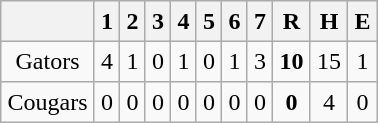<table align = right border="2" cellpadding="4" cellspacing="0" style="margin: 1em 1em 1em 1em; background: #F9F9F9; border: 1px #aaa solid; border-collapse: collapse;">
<tr align=center style="background: #F2F2F2;">
<th></th>
<th>1</th>
<th>2</th>
<th>3</th>
<th>4</th>
<th>5</th>
<th>6</th>
<th>7</th>
<th>R</th>
<th>H</th>
<th>E</th>
</tr>
<tr align=center>
<td>Gators</td>
<td>4</td>
<td>1</td>
<td>0</td>
<td>1</td>
<td>0</td>
<td>1</td>
<td>3</td>
<td><strong>10</strong></td>
<td>15</td>
<td>1</td>
</tr>
<tr align=center>
<td>Cougars</td>
<td>0</td>
<td>0</td>
<td>0</td>
<td>0</td>
<td>0</td>
<td>0</td>
<td>0</td>
<td><strong>0</strong></td>
<td>4</td>
<td>0</td>
</tr>
</table>
